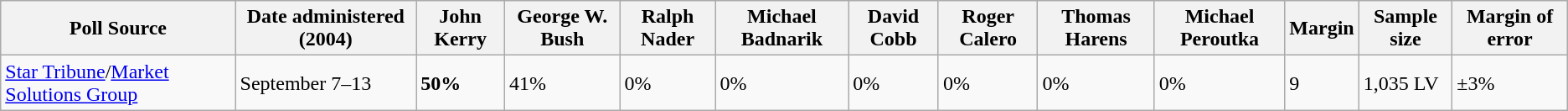<table class="wikitable">
<tr>
<th>Poll Source</th>
<th>Date administered (2004)</th>
<th>John Kerry</th>
<th>George W. Bush</th>
<th>Ralph Nader</th>
<th>Michael Badnarik</th>
<th>David Cobb</th>
<th>Roger Calero</th>
<th>Thomas Harens</th>
<th>Michael Peroutka</th>
<th>Margin</th>
<th>Sample size</th>
<th>Margin of error</th>
</tr>
<tr>
<td><a href='#'>Star Tribune</a>/<a href='#'>Market Solutions Group</a></td>
<td>September 7–13</td>
<td><strong>50%</strong></td>
<td>41%</td>
<td>0%</td>
<td>0%</td>
<td>0%</td>
<td>0%</td>
<td>0%</td>
<td>0%</td>
<td>9</td>
<td>1,035 LV</td>
<td>±3%</td>
</tr>
</table>
